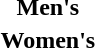<table>
<tr>
<th>Men's</th>
<td valign=top></td>
<td valign=top></td>
<td valign=top></td>
</tr>
<tr>
<th>Women's</th>
<td valign=top></td>
<td valign=top></td>
<td valign=top></td>
</tr>
</table>
